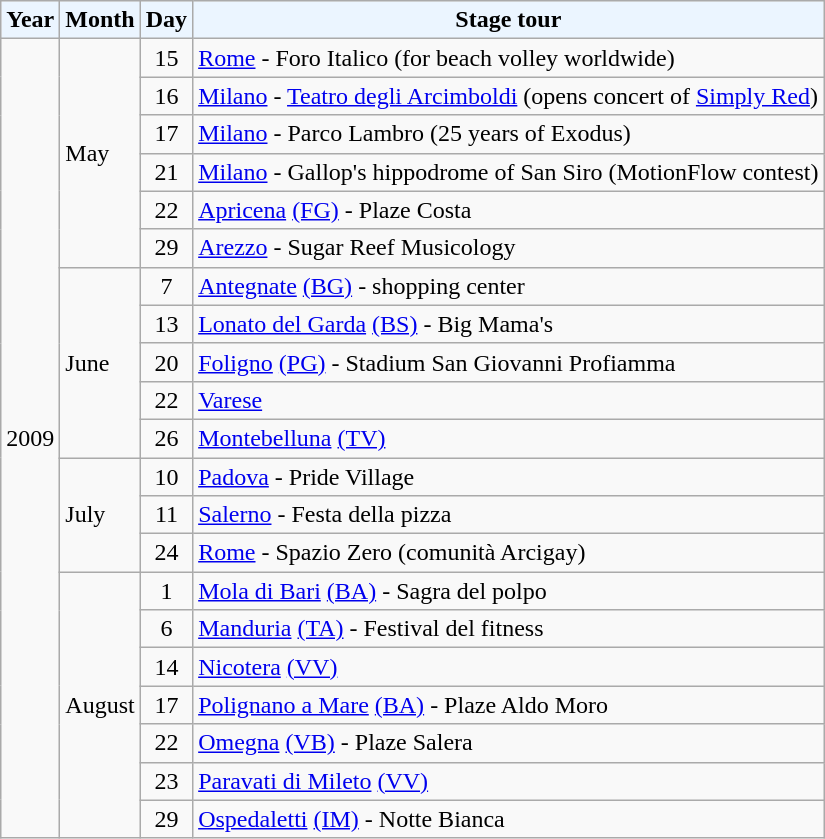<table class="wikitable">
<tr>
<th align="center" style="background-color: #ebf5ff;">Year</th>
<th align="center" style="background-color: #ebf5ff;">Month</th>
<th align="center" style="background-color: #ebf5ff;">Day</th>
<th align="center" style="background-color: #ebf5ff;">Stage tour</th>
</tr>
<tr>
<td rowspan="21">2009</td>
<td rowspan="6">May</td>
<td align="center">15</td>
<td><a href='#'>Rome</a> - Foro Italico (for beach volley worldwide)</td>
</tr>
<tr>
<td align="center">16</td>
<td><a href='#'>Milano</a> - <a href='#'>Teatro degli Arcimboldi</a> (opens concert of <a href='#'>Simply Red</a>)</td>
</tr>
<tr>
<td align="center">17</td>
<td><a href='#'>Milano</a> - Parco Lambro (25 years of Exodus)</td>
</tr>
<tr>
<td align="center">21</td>
<td><a href='#'>Milano</a> - Gallop's hippodrome of San Siro (MotionFlow contest)</td>
</tr>
<tr>
<td align="center">22</td>
<td><a href='#'>Apricena</a> <a href='#'>(FG)</a> - Plaze Costa</td>
</tr>
<tr>
<td align="center">29</td>
<td><a href='#'>Arezzo</a> - Sugar Reef Musicology</td>
</tr>
<tr>
<td rowspan="5">June</td>
<td align="center">7</td>
<td><a href='#'>Antegnate</a> <a href='#'>(BG)</a> - shopping center</td>
</tr>
<tr>
<td align="center">13</td>
<td><a href='#'>Lonato del Garda</a> <a href='#'>(BS)</a> - Big Mama's</td>
</tr>
<tr>
<td align="center">20</td>
<td><a href='#'>Foligno</a> <a href='#'>(PG)</a> - Stadium San Giovanni Profiamma</td>
</tr>
<tr>
<td align="center">22</td>
<td><a href='#'>Varese</a></td>
</tr>
<tr>
<td align="center">26</td>
<td><a href='#'>Montebelluna</a> <a href='#'>(TV)</a></td>
</tr>
<tr>
<td rowspan="3">July</td>
<td align="center">10</td>
<td><a href='#'>Padova</a> - Pride Village</td>
</tr>
<tr>
<td align="center">11</td>
<td><a href='#'>Salerno</a> - Festa della pizza</td>
</tr>
<tr>
<td align="center">24</td>
<td><a href='#'>Rome</a> - Spazio Zero (comunità Arcigay)</td>
</tr>
<tr>
<td rowspan="7">August</td>
<td align="center">1</td>
<td><a href='#'>Mola di Bari</a> <a href='#'>(BA)</a> - Sagra del polpo</td>
</tr>
<tr>
<td align="center">6</td>
<td><a href='#'>Manduria</a> <a href='#'>(TA)</a> - Festival del fitness</td>
</tr>
<tr>
<td align="center">14</td>
<td><a href='#'>Nicotera</a> <a href='#'>(VV)</a></td>
</tr>
<tr>
<td align="center">17</td>
<td><a href='#'>Polignano a Mare</a> <a href='#'>(BA)</a> - Plaze Aldo Moro</td>
</tr>
<tr>
<td align="center">22</td>
<td><a href='#'>Omegna</a> <a href='#'>(VB)</a> - Plaze Salera</td>
</tr>
<tr>
<td align="center">23</td>
<td><a href='#'>Paravati di Mileto</a> <a href='#'>(VV)</a></td>
</tr>
<tr>
<td align="center">29</td>
<td><a href='#'>Ospedaletti</a> <a href='#'>(IM)</a> - Notte Bianca</td>
</tr>
</table>
